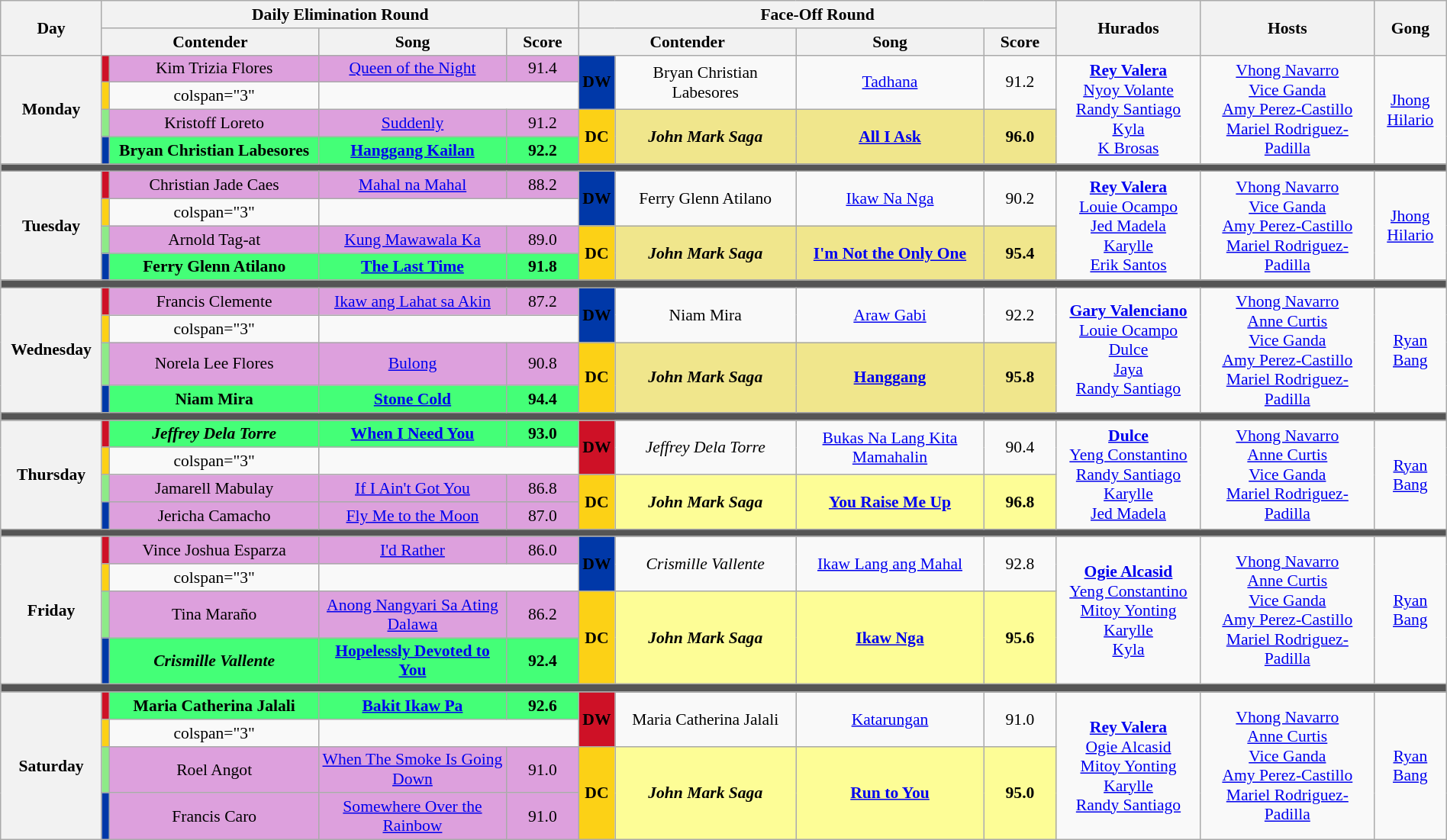<table class="wikitable mw-collapsible mw-collapsed" style="text-align:center; font-size:90%; width:100%;">
<tr>
<th rowspan="2" width="07%">Day</th>
<th colspan="4">Daily Elimination Round</th>
<th colspan="4">Face-Off Round</th>
<th rowspan="2" width="10%">Hurados</th>
<th rowspan="2" width="12%">Hosts</th>
<th rowspan="2" width="05%">Gong</th>
</tr>
<tr>
<th width="15%"  colspan=2>Contender</th>
<th width="13%">Song</th>
<th width="05%">Score</th>
<th width="15%"  colspan=2>Contender</th>
<th width="13%">Song</th>
<th width="05%">Score</th>
</tr>
<tr>
<th rowspan="4">Monday<br><small></small></th>
<th style="background-color:#CE1126;"></th>
<td style="background:Plum;">Kim Trizia Flores</td>
<td style="background:Plum;"><a href='#'>Queen of the Night</a></td>
<td style="background:Plum;">91.4</td>
<th rowspan="2" style="background-color:#0038A8;">DW</th>
<td rowspan="2">Bryan Christian Labesores</td>
<td rowspan="2"><a href='#'>Tadhana</a></td>
<td rowspan="2">91.2</td>
<td rowspan="4"><strong><a href='#'>Rey Valera</a></strong><br><a href='#'>Nyoy Volante</a><br><a href='#'>Randy Santiago</a><br><a href='#'>Kyla</a><br><a href='#'>K Brosas</a></td>
<td rowspan="4"><a href='#'>Vhong Navarro</a><br><a href='#'>Vice Ganda</a><br><a href='#'>Amy Perez-Castillo</a><br><a href='#'>Mariel Rodriguez-Padilla</a></td>
<td rowspan="4"><a href='#'>Jhong Hilario</a></td>
</tr>
<tr>
<th style="background-color:#FCD116;"></th>
<td>colspan="3" </td>
</tr>
<tr>
<th style="background-color:#8deb87;"></th>
<td style="background:Plum;">Kristoff Loreto</td>
<td style="background:Plum;"><a href='#'>Suddenly</a></td>
<td style="background:Plum;">91.2</td>
<th rowspan="2" style="background-color:#FCD116;">DC</th>
<td rowspan="2" style="background:Khaki;"><strong><em>John Mark Saga</em></strong></td>
<td rowspan="2" style="background:Khaki;"><strong><a href='#'>All I Ask</a></strong></td>
<td rowspan="2" style="background:Khaki;"><strong>96.0</strong></td>
</tr>
<tr>
<th style="background-color:#0038A8;"></th>
<td style="background:#44ff77;"><strong>Bryan Christian Labesores</strong></td>
<td style="background:#44ff77;"><strong><a href='#'>Hanggang Kailan</a></strong></td>
<td style="background:#44ff77;"><strong>92.2</strong></td>
</tr>
<tr>
<th colspan="12" style="background:#555;"></th>
</tr>
<tr>
<th rowspan="4">Tuesday<br><small></small></th>
<th style="background-color:#CE1126;"></th>
<td style="background:Plum;">Christian Jade Caes</td>
<td style="background:Plum;"><a href='#'>Mahal na Mahal</a></td>
<td style="background:Plum;">88.2</td>
<th rowspan="2" style="background-color:#0038A8;">DW</th>
<td rowspan="2">Ferry Glenn Atilano</td>
<td rowspan="2"><a href='#'>Ikaw Na Nga</a></td>
<td rowspan="2">90.2</td>
<td rowspan="4"><strong><a href='#'>Rey Valera</a></strong><br><a href='#'>Louie Ocampo</a><br><a href='#'>Jed Madela</a><br><a href='#'>Karylle</a><br><a href='#'>Erik Santos</a></td>
<td rowspan="4"><a href='#'>Vhong Navarro</a><br><a href='#'>Vice Ganda</a><br><a href='#'>Amy Perez-Castillo</a><br><a href='#'>Mariel Rodriguez-Padilla</a></td>
<td rowspan="4"><a href='#'>Jhong Hilario</a></td>
</tr>
<tr>
<th style="background-color:#FCD116;"></th>
<td>colspan="3" </td>
</tr>
<tr>
<th style="background-color:#8deb87;"></th>
<td style="background:Plum;">Arnold Tag-at</td>
<td style="background:Plum;"><a href='#'>Kung Mawawala Ka</a></td>
<td style="background:Plum;">89.0</td>
<th rowspan="2" style="background-color:#FCD116;">DC</th>
<td rowspan="2" style="background:Khaki;"><strong><em>John Mark Saga</em></strong></td>
<td rowspan="2" style="background:Khaki;"><strong><a href='#'>I'm Not the Only One</a></strong></td>
<td rowspan="2" style="background:Khaki;"><strong>95.4</strong></td>
</tr>
<tr>
<th style="background-color:#0038A8;"></th>
<td style="background:#44ff77;"><strong>Ferry Glenn Atilano</strong></td>
<td style="background:#44ff77;"><strong><a href='#'>The Last Time</a></strong></td>
<td style="background:#44ff77;"><strong>91.8</strong></td>
</tr>
<tr>
<th colspan="12" style="background:#555;"></th>
</tr>
<tr>
<th rowspan="4">Wednesday<br><small></small></th>
<th style="background-color:#CE1126;"></th>
<td style="background:Plum;">Francis Clemente</td>
<td style="background:Plum;"><a href='#'>Ikaw ang Lahat sa Akin</a></td>
<td style="background:Plum;">87.2</td>
<th rowspan="2" style="background-color:#0038A8;">DW</th>
<td rowspan="2">Niam Mira</td>
<td rowspan="2"><a href='#'>Araw Gabi</a></td>
<td rowspan="2">92.2</td>
<td rowspan="4"><strong><a href='#'>Gary Valenciano</a></strong><br><a href='#'>Louie Ocampo</a><br><a href='#'>Dulce</a><br><a href='#'>Jaya</a><br><a href='#'>Randy Santiago</a></td>
<td rowspan="4"><a href='#'>Vhong Navarro</a><br><a href='#'>Anne Curtis</a><br><a href='#'>Vice Ganda</a><br><a href='#'>Amy Perez-Castillo</a><br><a href='#'>Mariel Rodriguez-Padilla</a></td>
<td rowspan="4"><a href='#'>Ryan Bang</a></td>
</tr>
<tr>
<th style="background-color:#FCD116;"></th>
<td>colspan="3" </td>
</tr>
<tr>
<th style="background-color:#8deb87;"></th>
<td style="background:Plum;">Norela Lee Flores</td>
<td style="background:Plum;"><a href='#'>Bulong</a></td>
<td style="background:Plum;">90.8</td>
<th rowspan="2" style="background-color:#FCD116;">DC</th>
<td rowspan="2" style="background:Khaki;"><strong><em>John Mark Saga</em></strong></td>
<td rowspan="2" style="background:Khaki;"><strong><a href='#'>Hanggang</a></strong></td>
<td rowspan="2" style="background:Khaki;"><strong>95.8</strong></td>
</tr>
<tr>
<th style="background-color:#0038A8;"></th>
<td style="background:#44ff77;"><strong>Niam Mira</strong></td>
<td style="background:#44ff77;"><strong><a href='#'>Stone Cold</a></strong></td>
<td style="background:#44ff77;"><strong>94.4</strong></td>
</tr>
<tr>
<th colspan="12" style="background:#555;"></th>
</tr>
<tr>
<th rowspan="4">Thursday<br><small></small></th>
<th style="background-color:#CE1126;"></th>
<td style="background:#44ff77;"><strong><em>Jeffrey Dela Torre</em></strong></td>
<td style="background:#44ff77;"><strong><a href='#'>When I Need You</a></strong></td>
<td style="background:#44ff77;"><strong>93.0</strong></td>
<th rowspan="2" style="background-color:#CE1126;">DW</th>
<td rowspan="2"><em>Jeffrey Dela Torre</em></td>
<td rowspan="2"><a href='#'>Bukas Na Lang Kita Mamahalin</a></td>
<td rowspan="2">90.4</td>
<td rowspan="4"><strong><a href='#'>Dulce</a></strong><br><a href='#'>Yeng Constantino</a><br><a href='#'>Randy Santiago</a><br><a href='#'>Karylle</a><br><a href='#'>Jed Madela</a></td>
<td rowspan="4"><a href='#'>Vhong Navarro</a><br><a href='#'>Anne Curtis</a><br><a href='#'>Vice Ganda</a><br><a href='#'>Mariel Rodriguez-Padilla</a></td>
<td rowspan="4"><a href='#'>Ryan Bang</a></td>
</tr>
<tr>
<th style="background-color:#FCD116;"></th>
<td>colspan="3" </td>
</tr>
<tr>
<th style="background-color:#8deb87;"></th>
<td style="background:Plum;">Jamarell Mabulay</td>
<td style="background:Plum;"><a href='#'>If I Ain't Got You</a></td>
<td style="background:Plum;">86.8</td>
<th rowspan="2" style="background-color:#FCD116;">DC</th>
<td rowspan="2" style="background:#FDFD96;"><strong><em>John Mark Saga</em></strong></td>
<td rowspan="2" style="background:#FDFD96;"><strong><a href='#'>You Raise Me Up</a></strong></td>
<td rowspan="2" style="background:#FDFD96;"><strong>96.8</strong></td>
</tr>
<tr>
<th style="background-color:#0038A8;"></th>
<td style="background:Plum;">Jericha Camacho</td>
<td style="background:Plum;"><a href='#'>Fly Me to the Moon</a></td>
<td style="background:Plum;">87.0</td>
</tr>
<tr>
<th colspan="12" style="background:#555;"></th>
</tr>
<tr>
<th rowspan="4">Friday<br><small></small></th>
<th style="background-color:#CE1126;"></th>
<td style="background:Plum;">Vince Joshua Esparza</td>
<td style="background:Plum;"><a href='#'>I'd Rather</a></td>
<td style="background:Plum;">86.0</td>
<th rowspan="2" style="background-color:#0038A8;">DW</th>
<td rowspan="2"><em>Crismille Vallente</em></td>
<td rowspan="2"><a href='#'>Ikaw Lang ang Mahal</a></td>
<td rowspan="2">92.8</td>
<td rowspan="4"><strong><a href='#'>Ogie Alcasid</a></strong><br><a href='#'>Yeng Constantino</a><br><a href='#'>Mitoy Yonting</a><br><a href='#'>Karylle</a><br><a href='#'>Kyla</a></td>
<td rowspan="4"><a href='#'>Vhong Navarro</a><br><a href='#'>Anne Curtis</a><br><a href='#'>Vice Ganda</a><br><a href='#'>Amy Perez-Castillo</a><br><a href='#'>Mariel Rodriguez-Padilla</a></td>
<td rowspan="4"><a href='#'>Ryan Bang</a></td>
</tr>
<tr>
<th style="background-color:#FCD116;"></th>
<td>colspan="3" </td>
</tr>
<tr>
<th style="background-color:#8deb87;"></th>
<td style="background:Plum;">Tina Maraño</td>
<td style="background:Plum;"><a href='#'>Anong Nangyari Sa Ating Dalawa</a></td>
<td style="background:Plum;">86.2</td>
<th rowspan="2" style="background-color:#FCD116;">DC</th>
<td rowspan="2" style="background:#FDFD96;"><strong><em>John Mark Saga</em></strong></td>
<td rowspan="2" style="background:#FDFD96;"><strong><a href='#'>Ikaw Nga</a></strong></td>
<td rowspan="2" style="background:#FDFD96;"><strong>95.6</strong></td>
</tr>
<tr>
<th style="background-color:#0038A8;"></th>
<td style="background:#44ff77;"><strong><em>Crismille Vallente</em></strong></td>
<td style="background:#44ff77;"><strong><a href='#'>Hopelessly Devoted to You</a></strong></td>
<td style="background:#44ff77;"><strong>92.4</strong></td>
</tr>
<tr>
<th colspan="12" style="background:#555;"></th>
</tr>
<tr>
<th rowspan="4">Saturday<br><small></small></th>
<th style="background-color:#CE1126;"></th>
<td style="background:#44ff77;"><strong>Maria Catherina Jalali</strong></td>
<td style="background:#44ff77;"><strong><a href='#'>Bakit Ikaw Pa</a></strong></td>
<td style="background:#44ff77;"><strong>92.6</strong></td>
<th rowspan="2" style="background-color:#CE1126;">DW</th>
<td rowspan="2">Maria Catherina Jalali</td>
<td rowspan="2"><a href='#'>Katarungan</a></td>
<td rowspan="2">91.0</td>
<td rowspan="4"><strong><a href='#'>Rey Valera</a></strong><br><a href='#'>Ogie Alcasid</a><br><a href='#'>Mitoy Yonting</a><br><a href='#'>Karylle</a><br><a href='#'>Randy Santiago</a></td>
<td rowspan="4"><a href='#'>Vhong Navarro</a><br><a href='#'>Anne Curtis</a><br><a href='#'>Vice Ganda</a><br><a href='#'>Amy Perez-Castillo</a><br><a href='#'>Mariel Rodriguez-Padilla</a></td>
<td rowspan="4"><a href='#'>Ryan Bang</a></td>
</tr>
<tr>
<th style="background-color:#FCD116;"></th>
<td>colspan="3" </td>
</tr>
<tr>
<th style="background-color:#8deb87;"></th>
<td style="background:Plum;">Roel Angot</td>
<td style="background:Plum;"><a href='#'>When The Smoke Is Going Down</a></td>
<td style="background:Plum;">91.0</td>
<th rowspan="2" style="background-color:#FCD116;">DC</th>
<td rowspan="2" style="background:#FDFD96;"><strong><em>John Mark Saga</em></strong></td>
<td rowspan="2" style="background:#FDFD96;"><strong><a href='#'>Run to You</a></strong></td>
<td rowspan="2" style="background:#FDFD96;"><strong>95.0</strong></td>
</tr>
<tr>
<th style="background-color:#0038A8;"></th>
<td style="background:Plum;">Francis Caro</td>
<td style="background:Plum;"><a href='#'>Somewhere Over the Rainbow</a></td>
<td style="background:Plum;">91.0</td>
</tr>
</table>
